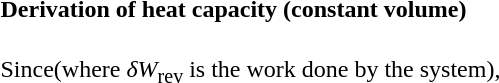<table class="toccolours collapsible collapsed" width="80%" style="text-align:left">
<tr>
<th>Derivation of heat capacity (constant volume)</th>
</tr>
<tr>
<td><br>Since(where <em>δW</em><sub>rev</sub> is the work done by the system),</td>
</tr>
</table>
